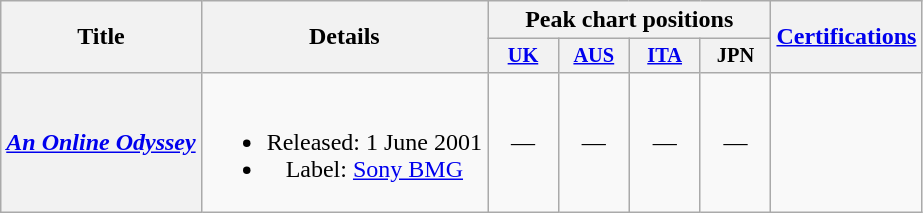<table class="wikitable plainrowheaders" style="text-align:center">
<tr>
<th rowspan="2">Title</th>
<th rowspan="2">Details</th>
<th colspan="4">Peak chart positions</th>
<th rowspan="2"><a href='#'>Certifications</a></th>
</tr>
<tr>
<th style="width:3em;font-size:85%"><a href='#'>UK</a><br></th>
<th style="width:3em;font-size:85%"><a href='#'>AUS</a><br></th>
<th style="width:3em;font-size:85%"><a href='#'>ITA</a><br></th>
<th style="width:3em;font-size:85%">JPN<br></th>
</tr>
<tr>
<th scope="row"><em><a href='#'>An Online Odyssey</a></em></th>
<td><br><ul><li>Released: 1 June 2001</li><li>Label: <a href='#'>Sony BMG</a></li></ul></td>
<td>—</td>
<td>—</td>
<td>—</td>
<td>—</td>
<td></td>
</tr>
</table>
